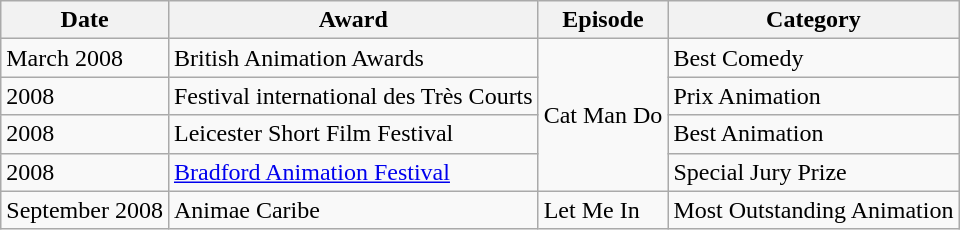<table class="wikitable">
<tr>
<th>Date</th>
<th>Award</th>
<th>Episode</th>
<th>Category</th>
</tr>
<tr>
<td>March 2008</td>
<td>British Animation Awards</td>
<td rowspan="4">Cat Man Do</td>
<td>Best Comedy</td>
</tr>
<tr>
<td>2008</td>
<td>Festival international des Très Courts</td>
<td>Prix Animation</td>
</tr>
<tr>
<td>2008</td>
<td>Leicester Short Film Festival</td>
<td>Best Animation</td>
</tr>
<tr>
<td>2008</td>
<td><a href='#'>Bradford Animation Festival</a></td>
<td>Special Jury Prize</td>
</tr>
<tr>
<td>September 2008</td>
<td>Animae Caribe</td>
<td>Let Me In</td>
<td>Most Outstanding Animation</td>
</tr>
</table>
